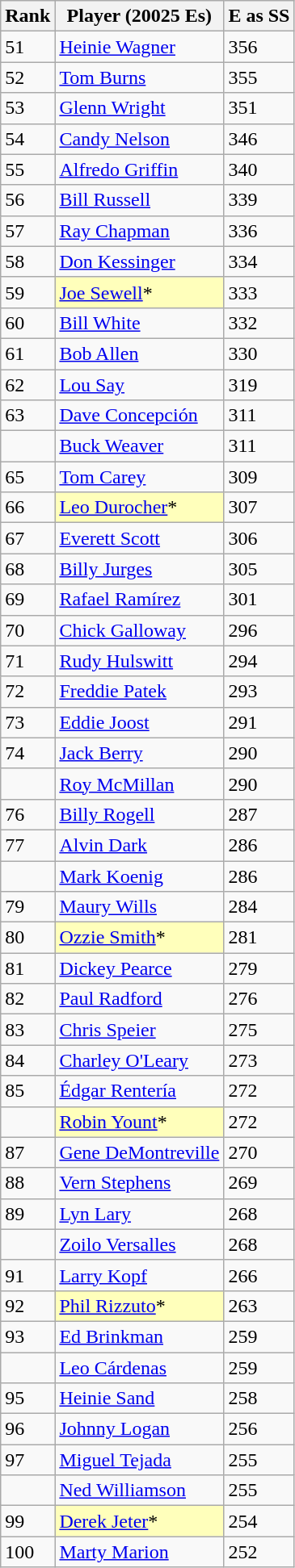<table class="wikitable" style="float:left;">
<tr style="white-space: nowrap;">
<th>Rank</th>
<th>Player (20025 Es)</th>
<th>E as SS</th>
</tr>
<tr>
<td>51</td>
<td><a href='#'>Heinie Wagner</a></td>
<td>356</td>
</tr>
<tr>
<td>52</td>
<td><a href='#'>Tom Burns</a></td>
<td>355</td>
</tr>
<tr>
<td>53</td>
<td><a href='#'>Glenn Wright</a></td>
<td>351</td>
</tr>
<tr>
<td>54</td>
<td><a href='#'>Candy Nelson</a></td>
<td>346</td>
</tr>
<tr>
<td>55</td>
<td><a href='#'>Alfredo Griffin</a></td>
<td>340</td>
</tr>
<tr>
<td>56</td>
<td><a href='#'>Bill Russell</a></td>
<td>339</td>
</tr>
<tr>
<td>57</td>
<td><a href='#'>Ray Chapman</a></td>
<td>336</td>
</tr>
<tr>
<td>58</td>
<td><a href='#'>Don Kessinger</a></td>
<td>334</td>
</tr>
<tr>
<td>59</td>
<td style="background:#ffffbb;"><a href='#'>Joe Sewell</a>*</td>
<td>333</td>
</tr>
<tr>
<td>60</td>
<td><a href='#'>Bill White</a></td>
<td>332</td>
</tr>
<tr>
<td>61</td>
<td><a href='#'>Bob Allen</a></td>
<td>330</td>
</tr>
<tr>
<td>62</td>
<td><a href='#'>Lou Say</a></td>
<td>319</td>
</tr>
<tr>
<td>63</td>
<td><a href='#'>Dave Concepción</a></td>
<td>311</td>
</tr>
<tr>
<td></td>
<td><a href='#'>Buck Weaver</a></td>
<td>311</td>
</tr>
<tr>
<td>65</td>
<td><a href='#'>Tom Carey</a></td>
<td>309</td>
</tr>
<tr>
<td>66</td>
<td style="background:#ffffbb;"><a href='#'>Leo Durocher</a>*</td>
<td>307</td>
</tr>
<tr>
<td>67</td>
<td><a href='#'>Everett Scott</a></td>
<td>306</td>
</tr>
<tr>
<td>68</td>
<td><a href='#'>Billy Jurges</a></td>
<td>305</td>
</tr>
<tr>
<td>69</td>
<td><a href='#'>Rafael Ramírez</a></td>
<td>301</td>
</tr>
<tr>
<td>70</td>
<td><a href='#'>Chick Galloway</a></td>
<td>296</td>
</tr>
<tr>
<td>71</td>
<td><a href='#'>Rudy Hulswitt</a></td>
<td>294</td>
</tr>
<tr>
<td>72</td>
<td><a href='#'>Freddie Patek</a></td>
<td>293</td>
</tr>
<tr>
<td>73</td>
<td><a href='#'>Eddie Joost</a></td>
<td>291</td>
</tr>
<tr>
<td>74</td>
<td><a href='#'>Jack Berry</a></td>
<td>290</td>
</tr>
<tr>
<td></td>
<td><a href='#'>Roy McMillan</a></td>
<td>290</td>
</tr>
<tr>
<td>76</td>
<td><a href='#'>Billy Rogell</a></td>
<td>287</td>
</tr>
<tr>
<td>77</td>
<td><a href='#'>Alvin Dark</a></td>
<td>286</td>
</tr>
<tr>
<td></td>
<td><a href='#'>Mark Koenig</a></td>
<td>286</td>
</tr>
<tr>
<td>79</td>
<td><a href='#'>Maury Wills</a></td>
<td>284</td>
</tr>
<tr>
<td>80</td>
<td style="background:#ffffbb;"><a href='#'>Ozzie Smith</a>*</td>
<td>281</td>
</tr>
<tr>
<td>81</td>
<td><a href='#'>Dickey Pearce</a></td>
<td>279</td>
</tr>
<tr>
<td>82</td>
<td><a href='#'>Paul Radford</a></td>
<td>276</td>
</tr>
<tr>
<td>83</td>
<td><a href='#'>Chris Speier</a></td>
<td>275</td>
</tr>
<tr>
<td>84</td>
<td><a href='#'>Charley O'Leary</a></td>
<td>273</td>
</tr>
<tr>
<td>85</td>
<td><a href='#'>Édgar Rentería</a></td>
<td>272</td>
</tr>
<tr>
<td></td>
<td style="background:#ffffbb;"><a href='#'>Robin Yount</a>*</td>
<td>272</td>
</tr>
<tr>
<td>87</td>
<td><a href='#'>Gene DeMontreville</a></td>
<td>270</td>
</tr>
<tr>
<td>88</td>
<td><a href='#'>Vern Stephens</a></td>
<td>269</td>
</tr>
<tr>
<td>89</td>
<td><a href='#'>Lyn Lary</a></td>
<td>268</td>
</tr>
<tr>
<td></td>
<td><a href='#'>Zoilo Versalles</a></td>
<td>268</td>
</tr>
<tr>
<td>91</td>
<td><a href='#'>Larry Kopf</a></td>
<td>266</td>
</tr>
<tr>
<td>92</td>
<td style="background:#ffffbb;"><a href='#'>Phil Rizzuto</a>*</td>
<td>263</td>
</tr>
<tr>
<td>93</td>
<td><a href='#'>Ed Brinkman</a></td>
<td>259</td>
</tr>
<tr>
<td></td>
<td><a href='#'>Leo Cárdenas</a></td>
<td>259</td>
</tr>
<tr>
<td>95</td>
<td><a href='#'>Heinie Sand</a></td>
<td>258</td>
</tr>
<tr>
<td>96</td>
<td><a href='#'>Johnny Logan</a></td>
<td>256</td>
</tr>
<tr>
<td>97</td>
<td><a href='#'>Miguel Tejada</a></td>
<td>255</td>
</tr>
<tr>
<td></td>
<td><a href='#'>Ned Williamson</a></td>
<td>255</td>
</tr>
<tr>
<td>99</td>
<td style="background:#ffffbb;"><a href='#'>Derek Jeter</a>*</td>
<td>254</td>
</tr>
<tr>
<td>100</td>
<td><a href='#'>Marty Marion</a></td>
<td>252</td>
</tr>
</table>
